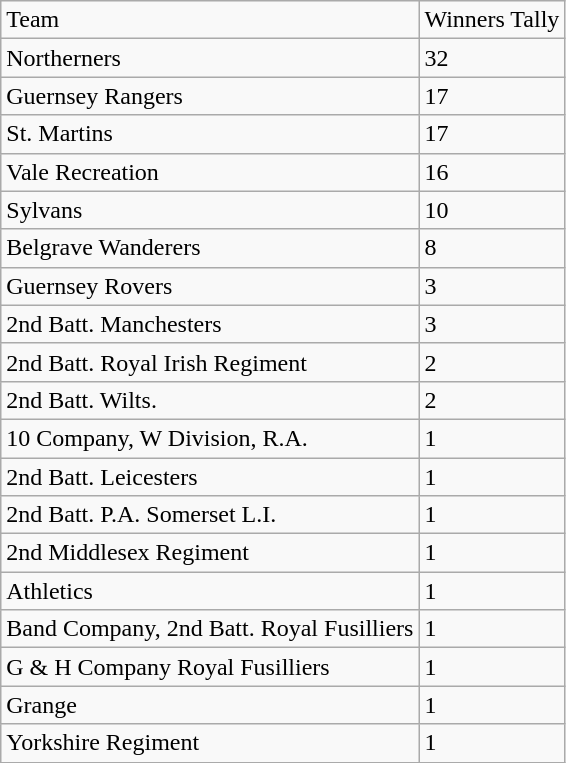<table class="wikitable">
<tr>
<td>Team</td>
<td>Winners Tally</td>
</tr>
<tr>
<td>Northerners</td>
<td>32</td>
</tr>
<tr>
<td>Guernsey Rangers</td>
<td>17</td>
</tr>
<tr>
<td>St. Martins</td>
<td>17</td>
</tr>
<tr>
<td>Vale Recreation</td>
<td>16</td>
</tr>
<tr>
<td>Sylvans</td>
<td>10</td>
</tr>
<tr>
<td>Belgrave  Wanderers</td>
<td>8</td>
</tr>
<tr>
<td>Guernsey Rovers</td>
<td>3</td>
</tr>
<tr>
<td>2nd Batt. Manchesters</td>
<td>3</td>
</tr>
<tr>
<td>2nd Batt. Royal Irish Regiment</td>
<td>2</td>
</tr>
<tr>
<td>2nd Batt. Wilts.</td>
<td>2</td>
</tr>
<tr>
<td>10 Company, W Division, R.A.</td>
<td>1</td>
</tr>
<tr>
<td>2nd Batt. Leicesters</td>
<td>1</td>
</tr>
<tr>
<td>2nd Batt. P.A. Somerset L.I.</td>
<td>1</td>
</tr>
<tr>
<td>2nd Middlesex Regiment</td>
<td>1</td>
</tr>
<tr>
<td>Athletics</td>
<td>1</td>
</tr>
<tr>
<td>Band Company, 2nd Batt. Royal Fusilliers</td>
<td>1</td>
</tr>
<tr>
<td>G & H Company Royal Fusilliers</td>
<td>1</td>
</tr>
<tr>
<td>Grange</td>
<td>1</td>
</tr>
<tr>
<td>Yorkshire Regiment</td>
<td>1</td>
</tr>
</table>
